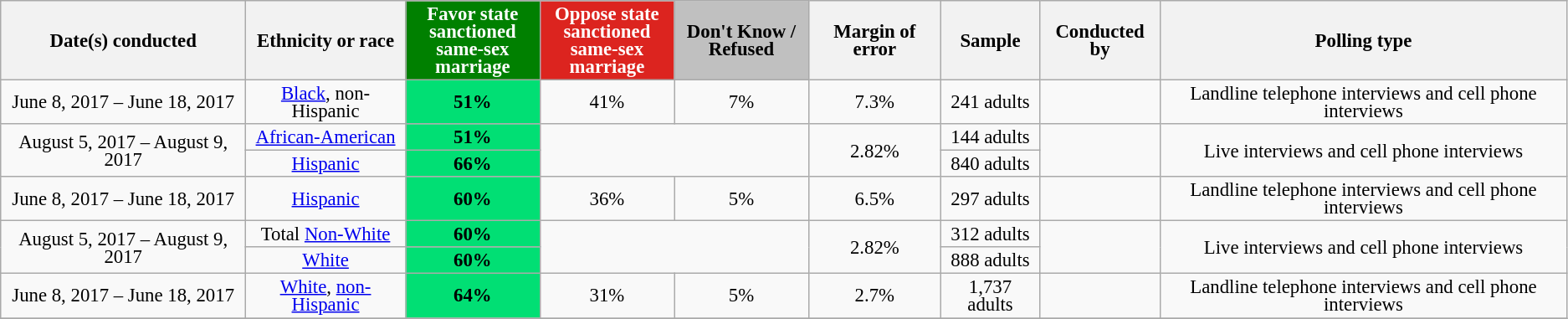<table class="wikitable sortable" style="text-align:center;font-size:95%;line-height:14px">
<tr>
<th>Date(s) conducted</th>
<th>Ethnicity or race</th>
<th data-sort- type="number" style="background:green; color:white; width:100px;">Favor state sanctioned same-sex marriage</th>
<th data-sort- type="number" style="background:#dc241f; color:white; width:100px;">Oppose state sanctioned same-sex marriage</th>
<th data-sort- type="number" style="background:silver; width:100px;">Don't Know / Refused</th>
<th data-sort-type="number">Margin of error</th>
<th data-sort-type="number">Sample</th>
<th>Conducted by</th>
<th>Polling type</th>
</tr>
<tr>
<td>June 8, 2017 – June 18, 2017</td>
<td><a href='#'>Black</a>, non-Hispanic</td>
<td style="background: rgb(1, 223, 116);"><strong>51%</strong></td>
<td>41%</td>
<td>7%</td>
<td>7.3%</td>
<td>241 adults</td>
<td></td>
<td>Landline telephone interviews and cell phone interviews</td>
</tr>
<tr>
<td rowspan=2 colspan=1 align="center">August 5, 2017 – August 9, 2017</td>
<td><a href='#'>African-American</a></td>
<td style="background: rgb(1, 223, 116);"><strong>51%</strong></td>
<td rowspan=2 colspan=2 align="center"></td>
<td rowspan=2 colspan=1 align="center">2.82%</td>
<td>144 adults</td>
<td rowspan=2 colspan=1 align="center"></td>
<td rowspan=2 colspan=1 align="center">Live interviews and cell phone interviews</td>
</tr>
<tr>
<td><a href='#'>Hispanic</a></td>
<td style="background: rgb(1, 223, 116);"><strong>66%</strong></td>
<td>840 adults</td>
</tr>
<tr>
<td>June 8, 2017 – June 18, 2017</td>
<td><a href='#'>Hispanic</a></td>
<td style="background: rgb(1, 223, 116);"><strong>60%</strong></td>
<td>36%</td>
<td>5%</td>
<td>6.5%</td>
<td>297 adults</td>
<td></td>
<td>Landline telephone interviews and cell phone interviews</td>
</tr>
<tr>
<td rowspan=2 colspan=1 align="center">August 5, 2017 – August 9, 2017</td>
<td>Total <a href='#'>Non-White</a></td>
<td style="background: rgb(1, 223, 116);"><strong>60%</strong></td>
<td rowspan=2 colspan=2 align="center"></td>
<td rowspan=2 colspan=1 align="center">2.82%</td>
<td>312 adults</td>
<td rowspan=2 colspan=1 align="center"></td>
<td rowspan=2 colspan=1 align="center">Live interviews and cell phone interviews</td>
</tr>
<tr>
<td><a href='#'>White</a></td>
<td style="background: rgb(1, 223, 116);"><strong>60%</strong></td>
<td>888 adults</td>
</tr>
<tr>
<td>June 8, 2017 – June 18, 2017</td>
<td><a href='#'>White</a>, <a href='#'>non-Hispanic</a></td>
<td style="background: rgb(1, 223, 116);"><strong>64%</strong></td>
<td>31%</td>
<td>5%</td>
<td>2.7%</td>
<td>1,737 adults</td>
<td></td>
<td>Landline telephone interviews and cell phone interviews</td>
</tr>
<tr>
</tr>
</table>
